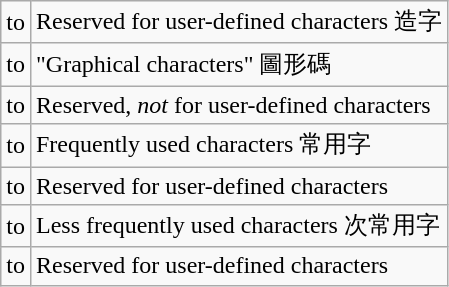<table class="wikitable">
<tr>
<td> to </td>
<td>Reserved for user-defined characters 造字</td>
</tr>
<tr>
<td> to </td>
<td>"Graphical characters" 圖形碼</td>
</tr>
<tr>
<td> to </td>
<td>Reserved, <em>not</em> for user-defined characters</td>
</tr>
<tr>
<td> to </td>
<td>Frequently used characters 常用字</td>
</tr>
<tr>
<td> to </td>
<td>Reserved for user-defined characters</td>
</tr>
<tr>
<td> to </td>
<td>Less frequently used characters 次常用字</td>
</tr>
<tr>
<td> to </td>
<td>Reserved for user-defined characters</td>
</tr>
</table>
